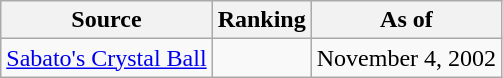<table class="wikitable">
<tr>
<th>Source</th>
<th>Ranking</th>
<th>As of</th>
</tr>
<tr>
<td><a href='#'>Sabato's Crystal Ball</a></td>
<td></td>
<td>November 4, 2002</td>
</tr>
</table>
